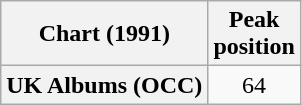<table class="wikitable sortable plainrowheaders">
<tr>
<th>Chart (1991)</th>
<th>Peak<br>position</th>
</tr>
<tr>
<th scope="row">UK Albums (OCC)</th>
<td align="center">64</td>
</tr>
</table>
